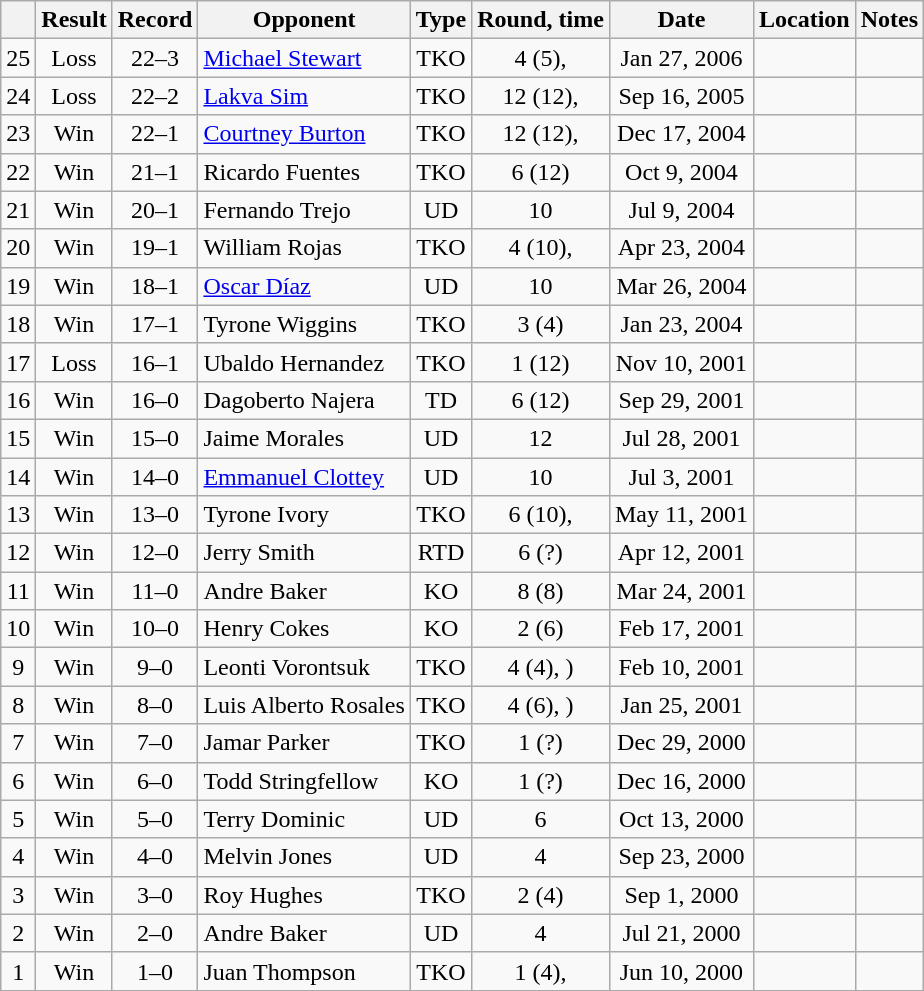<table class="wikitable" style="text-align:center">
<tr>
<th></th>
<th>Result</th>
<th>Record</th>
<th>Opponent</th>
<th>Type</th>
<th>Round, time</th>
<th>Date</th>
<th>Location</th>
<th>Notes</th>
</tr>
<tr>
<td>25</td>
<td>Loss</td>
<td>22–3</td>
<td align=left><a href='#'>Michael Stewart</a></td>
<td>TKO</td>
<td>4 (5), </td>
<td>Jan 27, 2006</td>
<td style="text-align:left;"></td>
<td style="text-align:left;"></td>
</tr>
<tr>
<td>24</td>
<td>Loss</td>
<td>22–2</td>
<td align=left><a href='#'>Lakva Sim</a></td>
<td>TKO</td>
<td>12 (12), </td>
<td>Sep 16, 2005</td>
<td style="text-align:left;"></td>
<td></td>
</tr>
<tr>
<td>23</td>
<td>Win</td>
<td>22–1</td>
<td align=left><a href='#'>Courtney Burton</a></td>
<td>TKO</td>
<td>12 (12), </td>
<td>Dec 17, 2004</td>
<td style="text-align:left;"></td>
<td style="text-align:left;"></td>
</tr>
<tr>
<td>22</td>
<td>Win</td>
<td>21–1</td>
<td align=left>Ricardo Fuentes</td>
<td>TKO</td>
<td>6 (12)</td>
<td>Oct 9, 2004</td>
<td style="text-align:left;"></td>
<td style="text-align:left;"></td>
</tr>
<tr>
<td>21</td>
<td>Win</td>
<td>20–1</td>
<td align=left>Fernando Trejo</td>
<td>UD</td>
<td>10</td>
<td>Jul 9, 2004</td>
<td style="text-align:left;"></td>
<td></td>
</tr>
<tr>
<td>20</td>
<td>Win</td>
<td>19–1</td>
<td align=left>William Rojas</td>
<td>TKO</td>
<td>4 (10), </td>
<td>Apr 23, 2004</td>
<td style="text-align:left;"></td>
<td></td>
</tr>
<tr>
<td>19</td>
<td>Win</td>
<td>18–1</td>
<td align=left><a href='#'>Oscar Díaz</a></td>
<td>UD</td>
<td>10</td>
<td>Mar 26, 2004</td>
<td style="text-align:left;"></td>
<td></td>
</tr>
<tr>
<td>18</td>
<td>Win</td>
<td>17–1</td>
<td align=left>Tyrone Wiggins</td>
<td>TKO</td>
<td>3 (4)</td>
<td>Jan 23, 2004</td>
<td style="text-align:left;"></td>
<td></td>
</tr>
<tr>
<td>17</td>
<td>Loss</td>
<td>16–1</td>
<td align=left>Ubaldo Hernandez</td>
<td>TKO</td>
<td>1 (12)</td>
<td>Nov 10, 2001</td>
<td style="text-align:left;"></td>
<td style="text-align:left;"></td>
</tr>
<tr>
<td>16</td>
<td>Win</td>
<td>16–0</td>
<td align=left>Dagoberto Najera</td>
<td>TD</td>
<td>6 (12)</td>
<td>Sep 29, 2001</td>
<td style="text-align:left;"></td>
<td style="text-align:left;"></td>
</tr>
<tr>
<td>15</td>
<td>Win</td>
<td>15–0</td>
<td align=left>Jaime Morales</td>
<td>UD</td>
<td>12</td>
<td>Jul 28, 2001</td>
<td style="text-align:left;"></td>
<td style="text-align:left;"></td>
</tr>
<tr>
<td>14</td>
<td>Win</td>
<td>14–0</td>
<td align=left><a href='#'>Emmanuel Clottey</a></td>
<td>UD</td>
<td>10</td>
<td>Jul 3, 2001</td>
<td style="text-align:left;"></td>
<td></td>
</tr>
<tr>
<td>13</td>
<td>Win</td>
<td>13–0</td>
<td align=left>Tyrone Ivory</td>
<td>TKO</td>
<td>6 (10), </td>
<td>May 11, 2001</td>
<td style="text-align:left;"></td>
<td></td>
</tr>
<tr>
<td>12</td>
<td>Win</td>
<td>12–0</td>
<td align=left>Jerry Smith</td>
<td>RTD</td>
<td>6 (?)</td>
<td>Apr 12, 2001</td>
<td style="text-align:left;"></td>
<td></td>
</tr>
<tr>
<td>11</td>
<td>Win</td>
<td>11–0</td>
<td align=left>Andre Baker</td>
<td>KO</td>
<td>8 (8)</td>
<td>Mar 24, 2001</td>
<td style="text-align:left;"></td>
<td></td>
</tr>
<tr>
<td>10</td>
<td>Win</td>
<td>10–0</td>
<td align=left>Henry Cokes</td>
<td>KO</td>
<td>2 (6)</td>
<td>Feb 17, 2001</td>
<td style="text-align:left;"></td>
<td></td>
</tr>
<tr>
<td>9</td>
<td>Win</td>
<td>9–0</td>
<td align=left>Leonti Vorontsuk</td>
<td>TKO</td>
<td>4 (4), )</td>
<td>Feb 10, 2001</td>
<td style="text-align:left;"></td>
<td></td>
</tr>
<tr>
<td>8</td>
<td>Win</td>
<td>8–0</td>
<td align=left>Luis Alberto Rosales</td>
<td>TKO</td>
<td>4 (6), )</td>
<td>Jan 25, 2001</td>
<td style="text-align:left;"></td>
<td></td>
</tr>
<tr>
<td>7</td>
<td>Win</td>
<td>7–0</td>
<td align=left>Jamar Parker</td>
<td>TKO</td>
<td>1 (?)</td>
<td>Dec 29, 2000</td>
<td style="text-align:left;"></td>
<td></td>
</tr>
<tr>
<td>6</td>
<td>Win</td>
<td>6–0</td>
<td align=left>Todd Stringfellow</td>
<td>KO</td>
<td>1 (?)</td>
<td>Dec 16, 2000</td>
<td style="text-align:left;"></td>
<td></td>
</tr>
<tr>
<td>5</td>
<td>Win</td>
<td>5–0</td>
<td align=left>Terry Dominic</td>
<td>UD</td>
<td>6</td>
<td>Oct 13, 2000</td>
<td style="text-align:left;"></td>
<td></td>
</tr>
<tr>
<td>4</td>
<td>Win</td>
<td>4–0</td>
<td align=left>Melvin Jones</td>
<td>UD</td>
<td>4</td>
<td>Sep 23, 2000</td>
<td style="text-align:left;"></td>
<td></td>
</tr>
<tr>
<td>3</td>
<td>Win</td>
<td>3–0</td>
<td align=left>Roy Hughes</td>
<td>TKO</td>
<td>2 (4)</td>
<td>Sep 1, 2000</td>
<td style="text-align:left;"></td>
<td></td>
</tr>
<tr>
<td>2</td>
<td>Win</td>
<td>2–0</td>
<td align=left>Andre Baker</td>
<td>UD</td>
<td>4</td>
<td>Jul 21, 2000</td>
<td style="text-align:left;"></td>
<td></td>
</tr>
<tr>
<td>1</td>
<td>Win</td>
<td>1–0</td>
<td align=left>Juan Thompson</td>
<td>TKO</td>
<td>1 (4), </td>
<td>Jun 10, 2000</td>
<td style="text-align:left;"></td>
<td></td>
</tr>
<tr>
</tr>
</table>
